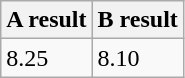<table class="wikitable" border="1" align="upright">
<tr>
<th>A result</th>
<th>B result</th>
</tr>
<tr>
<td>8.25</td>
<td>8.10</td>
</tr>
</table>
